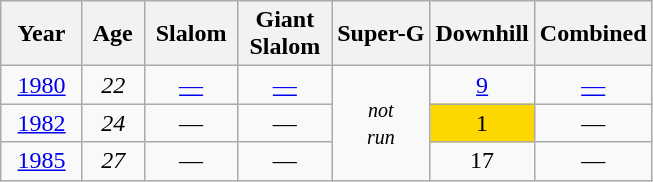<table class=wikitable style="text-align:center">
<tr>
<th>  Year  </th>
<th> Age </th>
<th> Slalom </th>
<th>Giant<br> Slalom </th>
<th>Super-G</th>
<th>Downhill</th>
<th>Combined</th>
</tr>
<tr>
<td><a href='#'>1980</a></td>
<td><em>22</em></td>
<td><a href='#'>—</a></td>
<td><a href='#'>—</a></td>
<td rowspan=3><small><em>not<br>run</em></small></td>
<td><a href='#'>9</a></td>
<td><a href='#'>—</a></td>
</tr>
<tr>
<td><a href='#'>1982</a></td>
<td><em>24</em></td>
<td>—</td>
<td>—</td>
<td style="background:gold;">1</td>
<td>—</td>
</tr>
<tr>
<td><a href='#'>1985</a></td>
<td><em>27</em></td>
<td>—</td>
<td>—</td>
<td>17</td>
<td>—</td>
</tr>
</table>
